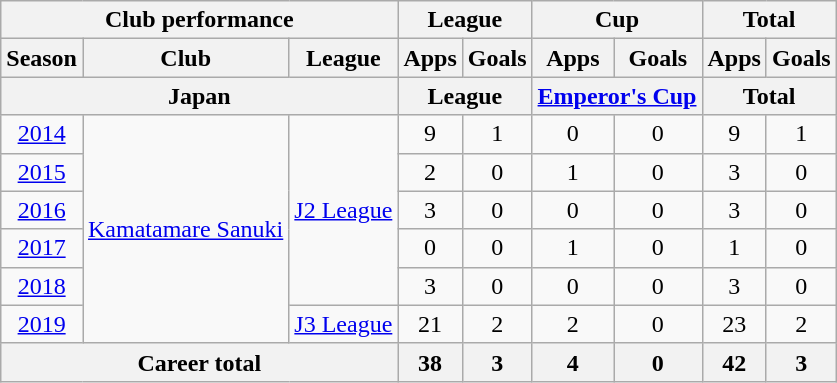<table class="wikitable" style="text-align:center">
<tr>
<th colspan=3>Club performance</th>
<th colspan=2>League</th>
<th colspan=2>Cup</th>
<th colspan=2>Total</th>
</tr>
<tr>
<th>Season</th>
<th>Club</th>
<th>League</th>
<th>Apps</th>
<th>Goals</th>
<th>Apps</th>
<th>Goals</th>
<th>Apps</th>
<th>Goals</th>
</tr>
<tr>
<th colspan=3>Japan</th>
<th colspan=2>League</th>
<th colspan=2><a href='#'>Emperor's Cup</a></th>
<th colspan=2>Total</th>
</tr>
<tr>
<td><a href='#'>2014</a></td>
<td rowspan="6"><a href='#'>Kamatamare Sanuki</a></td>
<td rowspan="5"><a href='#'>J2 League</a></td>
<td>9</td>
<td>1</td>
<td>0</td>
<td>0</td>
<td>9</td>
<td>1</td>
</tr>
<tr>
<td><a href='#'>2015</a></td>
<td>2</td>
<td>0</td>
<td>1</td>
<td>0</td>
<td>3</td>
<td>0</td>
</tr>
<tr>
<td><a href='#'>2016</a></td>
<td>3</td>
<td>0</td>
<td>0</td>
<td>0</td>
<td>3</td>
<td>0</td>
</tr>
<tr>
<td><a href='#'>2017</a></td>
<td>0</td>
<td>0</td>
<td>1</td>
<td>0</td>
<td>1</td>
<td>0</td>
</tr>
<tr>
<td><a href='#'>2018</a></td>
<td>3</td>
<td>0</td>
<td>0</td>
<td>0</td>
<td>3</td>
<td>0</td>
</tr>
<tr>
<td><a href='#'>2019</a></td>
<td><a href='#'>J3 League</a></td>
<td>21</td>
<td>2</td>
<td>2</td>
<td>0</td>
<td>23</td>
<td>2</td>
</tr>
<tr>
<th colspan=3>Career total</th>
<th>38</th>
<th>3</th>
<th>4</th>
<th>0</th>
<th>42</th>
<th>3</th>
</tr>
</table>
